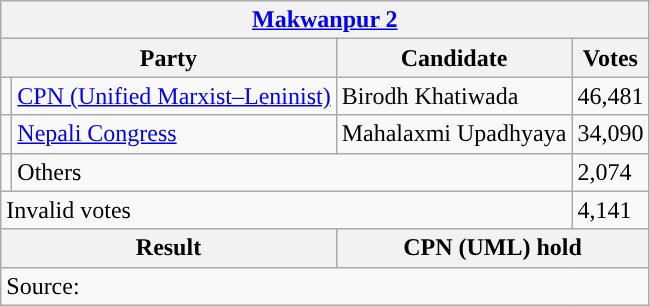<table class="wikitable">
<tr>
<th colspan="4"><a href='#'>Makwanpur 2</a></th>
</tr>
<tr>
<th colspan="2">Party</th>
<th>Candidate</th>
<th>Votes</th>
</tr>
<tr>
<td style="background-color:"></td>
<td><a href='#'>CPN (Unified Marxist–Leninist)</a></td>
<td>Birodh Khatiwada</td>
<td>46,481</td>
</tr>
<tr>
<td style="background-color:"></td>
<td><a href='#'>Nepali Congress</a></td>
<td>Mahalaxmi Upadhyaya</td>
<td>34,090</td>
</tr>
<tr>
<td></td>
<td colspan="2">Others</td>
<td>2,074</td>
</tr>
<tr>
<td colspan="3">Invalid votes</td>
<td>4,141</td>
</tr>
<tr>
<th colspan="2">Result</th>
<th colspan="2">CPN (UML) hold</th>
</tr>
<tr>
<td colspan="4">Source: </td>
</tr>
</table>
